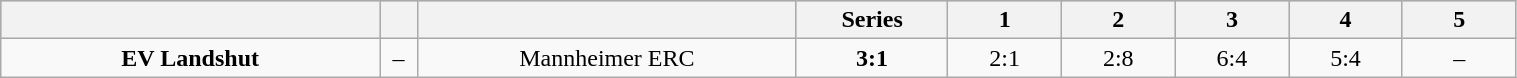<table class="wikitable" width="80%">
<tr style="background-color:#c0c0c0;">
<th style="width:25%;"></th>
<th style="width:2.5%;"></th>
<th style="width:25%;"></th>
<th style="width:10%;">Series</th>
<th style="width:7.5%;">1</th>
<th style="width:7.5%;">2</th>
<th style="width:7.5%;">3</th>
<th style="width:7.5%;">4</th>
<th style="width:7.5%;">5</th>
</tr>
<tr align="center">
<td><strong>EV Landshut</strong></td>
<td>–</td>
<td>Mannheimer ERC</td>
<td><strong>3:1</strong></td>
<td>2:1</td>
<td>2:8</td>
<td>6:4</td>
<td>5:4</td>
<td>–</td>
</tr>
</table>
